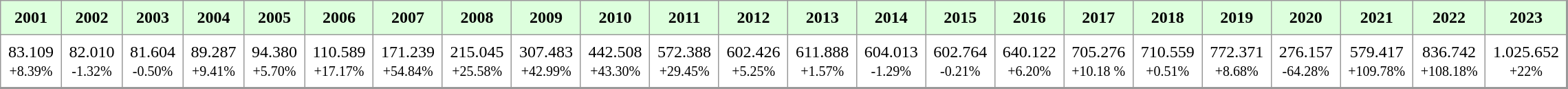<table align="center" rules="all" cellspacing="0" cellpadding="7" style="border: 1px solid #999; border-right: 2px solid #999; border-bottom:2px solid #999">
<tr bgcolor="#ddffdd">
<th>2001</th>
<th>2002</th>
<th>2003</th>
<th>2004</th>
<th>2005</th>
<th>2006</th>
<th>2007</th>
<th>2008</th>
<th>2009</th>
<th>2010</th>
<th>2011</th>
<th>2012</th>
<th>2013</th>
<th>2014</th>
<th>2015</th>
<th>2016</th>
<th>2017</th>
<th>2018</th>
<th>2019</th>
<th>2020</th>
<th>2021</th>
<th>2022</th>
<th>2023</th>
</tr>
<tr>
<td align=center>83.109<br><small>+8.39% </small></td>
<td align=center>82.010<br><small>-1.32% </small></td>
<td align=center>81.604<br><small>-0.50% </small></td>
<td align=center>89.287<br><small>+9.41% </small></td>
<td align=center>94.380<br><small>+5.70% </small></td>
<td align=center>110.589<br><small>+17.17% </small></td>
<td align=center>171.239<br><small>+54.84% </small></td>
<td align=center>215.045<br><small>+25.58%</small></td>
<td align=center>307.483<br><small>+42.99%</small></td>
<td align=center>442.508<br><small>+43.30%</small></td>
<td align=center>572.388<br><small>+29.45%</small></td>
<td align=center>602.426<br><small>+5.25%</small></td>
<td align=center>611.888<br><small>+1.57%</small></td>
<td align=center>604.013<br><small>-1.29%</small></td>
<td align=center>602.764<br><small>-0.21%</small></td>
<td align=center>640.122<br><small>+6.20%</small></td>
<td align=center>705.276<br><small>+10.18 %</small></td>
<td align=center>710.559<br><small>+0.51%</small></td>
<td align=center>772.371<br><small>+8.68%</small></td>
<td align=center>276.157<br><small>-64.28%</small></td>
<td align=center>579.417<br><small>+109.78%</small></td>
<td align=center>836.742<br><small>+108.18%</small></td>
<td align=center>1.025.652<br><small>+22%</small></td>
</tr>
</table>
